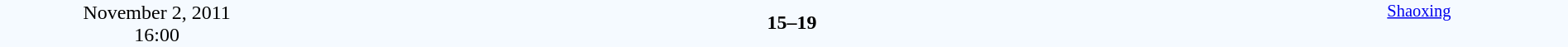<table style="width: 100%; background:#F5FAFF;" cellspacing="0">
<tr>
<td align=center rowspan=3 width=20%>November 2, 2011<br>16:00</td>
</tr>
<tr>
<td width=24% align=right></td>
<td align=center width=13%><strong>15–19</strong></td>
<td width=24%><strong></strong></td>
<td style=font-size:85% rowspan=3 valign=top align=center><a href='#'>Shaoxing</a></td>
</tr>
<tr style=font-size:85%>
<td align=right></td>
<td align=center></td>
<td></td>
</tr>
</table>
